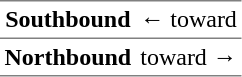<table border="1" cellspacing="0" cellpadding="3" frame="hsides" rules="rows">
<tr>
<th><span>Southbound</span></th>
<td>←  toward </td>
</tr>
<tr>
<th><span>Northbound</span></th>
<td>  toward  →</td>
</tr>
</table>
